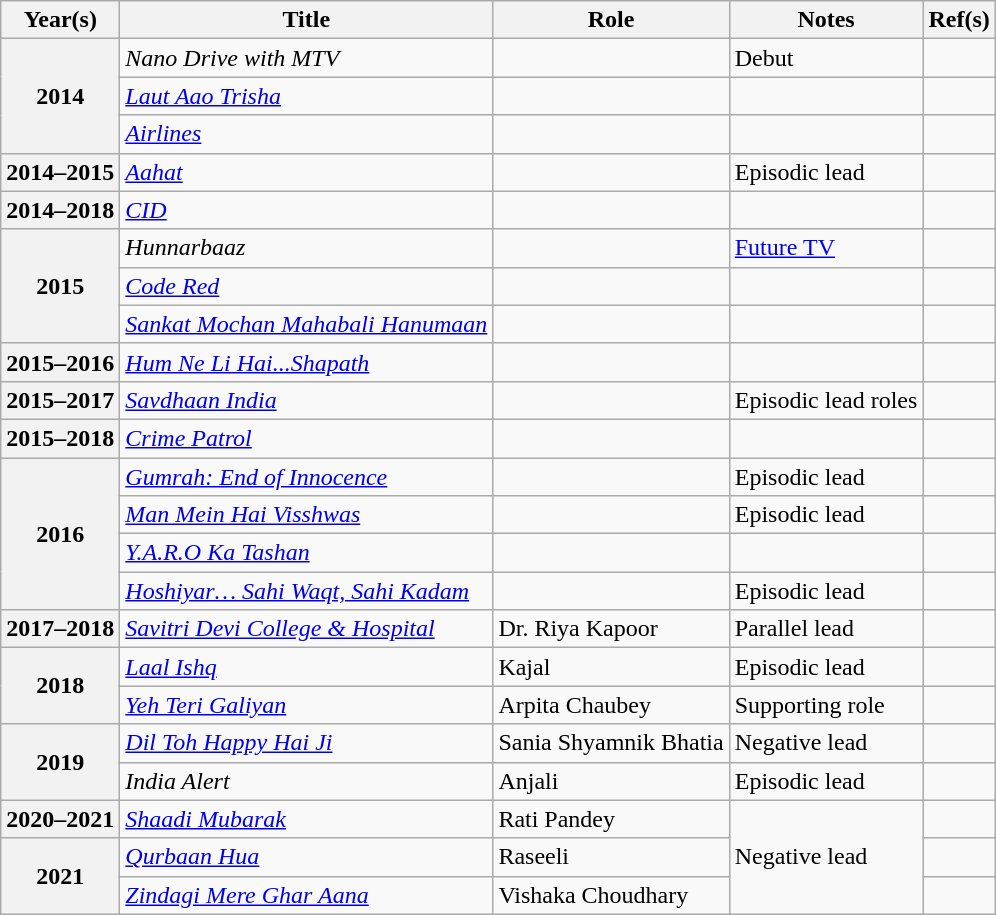<table class="wikitable plainrowheaders sortable">
<tr>
<th scope="col">Year(s)</th>
<th scope="col">Title</th>
<th scope="col">Role</th>
<th scope="col" class="unsortable">Notes</th>
<th scope="col" class="unsortable">Ref(s)</th>
</tr>
<tr>
<th scope="row" rowspan="3">2014</th>
<td><em>Nano Drive with MTV</em></td>
<td></td>
<td>Debut</td>
<td></td>
</tr>
<tr>
<td><em><a href='#'>Laut Aao Trisha</a></em></td>
<td></td>
<td></td>
<td></td>
</tr>
<tr>
<td><em><a href='#'>Airlines</a></em></td>
<td></td>
<td></td>
<td></td>
</tr>
<tr>
<th scope="row">2014–2015</th>
<td><em><a href='#'>Aahat</a></em></td>
<td></td>
<td>Episodic lead</td>
<td></td>
</tr>
<tr>
<th scope="row">2014–2018</th>
<td><em><a href='#'>CID</a></em></td>
<td></td>
<td></td>
<td></td>
</tr>
<tr>
<th scope="row" rowspan="3">2015</th>
<td><em>Hunnarbaaz</em></td>
<td></td>
<td><a href='#'>Future TV</a></td>
<td></td>
</tr>
<tr>
<td><em><a href='#'>Code Red</a></em></td>
<td></td>
<td></td>
<td></td>
</tr>
<tr>
<td><em><a href='#'>Sankat Mochan Mahabali Hanumaan</a></em></td>
<td></td>
<td></td>
<td></td>
</tr>
<tr>
<th scope="row">2015–2016</th>
<td><em><a href='#'>Hum Ne Li Hai...Shapath</a></em></td>
<td></td>
<td></td>
<td></td>
</tr>
<tr>
<th scope="row">2015–2017</th>
<td><em><a href='#'>Savdhaan India</a></em></td>
<td></td>
<td>Episodic lead roles</td>
<td></td>
</tr>
<tr>
<th scope="row">2015–2018</th>
<td><em><a href='#'>Crime Patrol</a></em></td>
<td></td>
<td></td>
<td></td>
</tr>
<tr>
<th scope="row" rowspan="4">2016</th>
<td><em><a href='#'>Gumrah: End of Innocence</a></em></td>
<td></td>
<td>Episodic lead</td>
<td></td>
</tr>
<tr>
<td><em><a href='#'>Man Mein Hai Visshwas</a></em></td>
<td></td>
<td>Episodic lead</td>
<td></td>
</tr>
<tr>
<td><em><a href='#'>Y.A.R.O Ka Tashan</a></em></td>
<td></td>
<td></td>
<td></td>
</tr>
<tr>
<td><em><a href='#'>Hoshiyar… Sahi Waqt, Sahi Kadam</a></em></td>
<td></td>
<td>Episodic lead</td>
<td></td>
</tr>
<tr>
<th scope="row">2017–2018</th>
<td><em><a href='#'>Savitri Devi College & Hospital</a></em></td>
<td>Dr. Riya Kapoor</td>
<td>Parallel lead</td>
<td></td>
</tr>
<tr>
<th scope="row" rowspan="2">2018</th>
<td><em><a href='#'>Laal Ishq</a></em></td>
<td>Kajal</td>
<td>Episodic lead</td>
<td></td>
</tr>
<tr>
<td><em><a href='#'>Yeh Teri Galiyan</a></em></td>
<td>Arpita Chaubey</td>
<td>Supporting role</td>
<td></td>
</tr>
<tr>
<th scope="row" rowspan="2">2019</th>
<td><em><a href='#'>Dil Toh Happy Hai Ji</a></em></td>
<td>Sania Shyamnik Bhatia</td>
<td>Negative lead</td>
<td></td>
</tr>
<tr>
<td><em>India Alert</em></td>
<td>Anjali</td>
<td>Episodic lead</td>
<td></td>
</tr>
<tr>
<th scope="row">2020–2021</th>
<td><em><a href='#'>Shaadi Mubarak</a></em></td>
<td>Rati Pandey</td>
<td rowspan="3">Negative lead</td>
<td></td>
</tr>
<tr>
<th scope="row" rowspan="2">2021</th>
<td><em><a href='#'>Qurbaan Hua</a></em></td>
<td>Raseeli</td>
<td></td>
</tr>
<tr>
<td><em><a href='#'>Zindagi Mere Ghar Aana</a></em></td>
<td>Vishaka Choudhary</td>
<td></td>
</tr>
</table>
